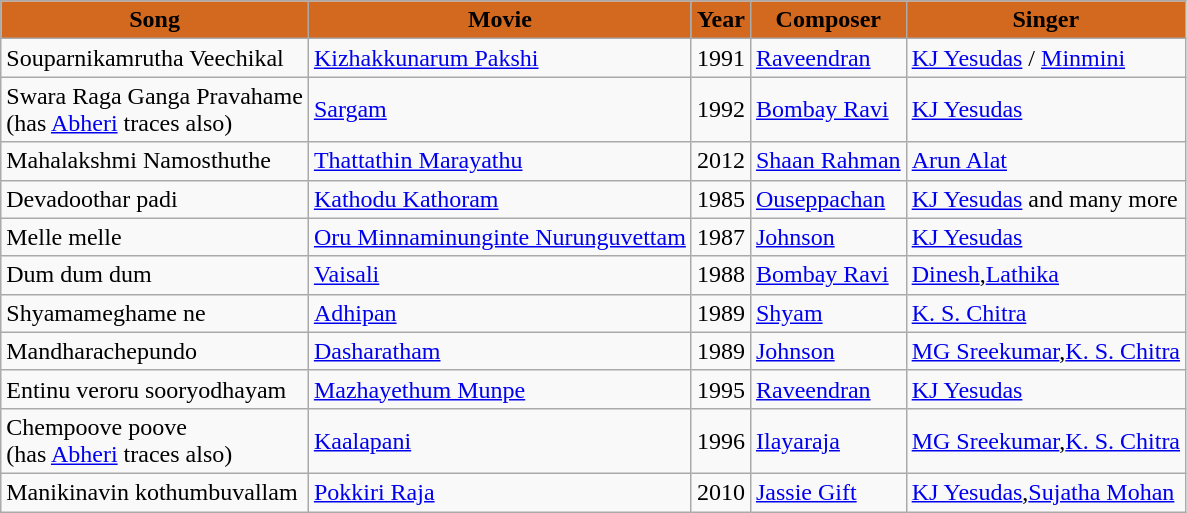<table class="wikitable">
<tr>
<th style="background:#D2691E">Song</th>
<th style="background:#D2691E">Movie</th>
<th style="background:#D2691E">Year</th>
<th style="background:#D2691E">Composer</th>
<th style="background:#D2691E">Singer</th>
</tr>
<tr>
<td>Souparnikamrutha Veechikal</td>
<td><a href='#'>Kizhakkunarum Pakshi</a></td>
<td>1991</td>
<td><a href='#'>Raveendran</a></td>
<td><a href='#'>KJ Yesudas</a> / <a href='#'>Minmini</a></td>
</tr>
<tr>
<td>Swara Raga Ganga Pravahame<br>(has <a href='#'>Abheri</a> traces also)</td>
<td><a href='#'>Sargam</a></td>
<td>1992</td>
<td><a href='#'>Bombay Ravi</a></td>
<td><a href='#'>KJ Yesudas</a></td>
</tr>
<tr>
<td>Mahalakshmi Namosthuthe</td>
<td><a href='#'>Thattathin Marayathu</a></td>
<td>2012</td>
<td><a href='#'>Shaan Rahman</a></td>
<td><a href='#'>Arun Alat</a></td>
</tr>
<tr>
<td>Devadoothar padi</td>
<td><a href='#'>Kathodu Kathoram</a></td>
<td>1985</td>
<td><a href='#'>Ouseppachan</a></td>
<td><a href='#'>KJ Yesudas</a> and many more</td>
</tr>
<tr>
<td>Melle melle</td>
<td><a href='#'>Oru Minnaminunginte Nurunguvettam</a></td>
<td>1987</td>
<td><a href='#'>Johnson</a></td>
<td><a href='#'>KJ Yesudas</a></td>
</tr>
<tr>
<td>Dum dum dum</td>
<td><a href='#'>Vaisali</a></td>
<td>1988</td>
<td><a href='#'>Bombay Ravi</a></td>
<td><a href='#'>Dinesh</a>,<a href='#'>Lathika</a></td>
</tr>
<tr>
<td>Shyamameghame ne</td>
<td><a href='#'>Adhipan</a></td>
<td>1989</td>
<td><a href='#'>Shyam</a></td>
<td><a href='#'>K. S. Chitra</a></td>
</tr>
<tr>
<td>Mandharachepundo</td>
<td><a href='#'>Dasharatham</a></td>
<td>1989</td>
<td><a href='#'>Johnson</a></td>
<td><a href='#'>MG Sreekumar</a>,<a href='#'>K. S. Chitra</a></td>
</tr>
<tr>
<td>Entinu veroru sooryodhayam</td>
<td><a href='#'>Mazhayethum Munpe</a></td>
<td>1995</td>
<td><a href='#'>Raveendran</a></td>
<td><a href='#'>KJ Yesudas</a></td>
</tr>
<tr>
<td>Chempoove poove<br>(has <a href='#'>Abheri</a> traces also)</td>
<td><a href='#'>Kaalapani</a></td>
<td>1996</td>
<td><a href='#'>Ilayaraja</a></td>
<td><a href='#'>MG Sreekumar</a>,<a href='#'>K. S. Chitra</a></td>
</tr>
<tr>
<td>Manikinavin kothumbuvallam</td>
<td><a href='#'>Pokkiri Raja</a></td>
<td>2010</td>
<td><a href='#'>Jassie Gift</a></td>
<td><a href='#'>KJ Yesudas</a>,<a href='#'>Sujatha Mohan</a></td>
</tr>
</table>
